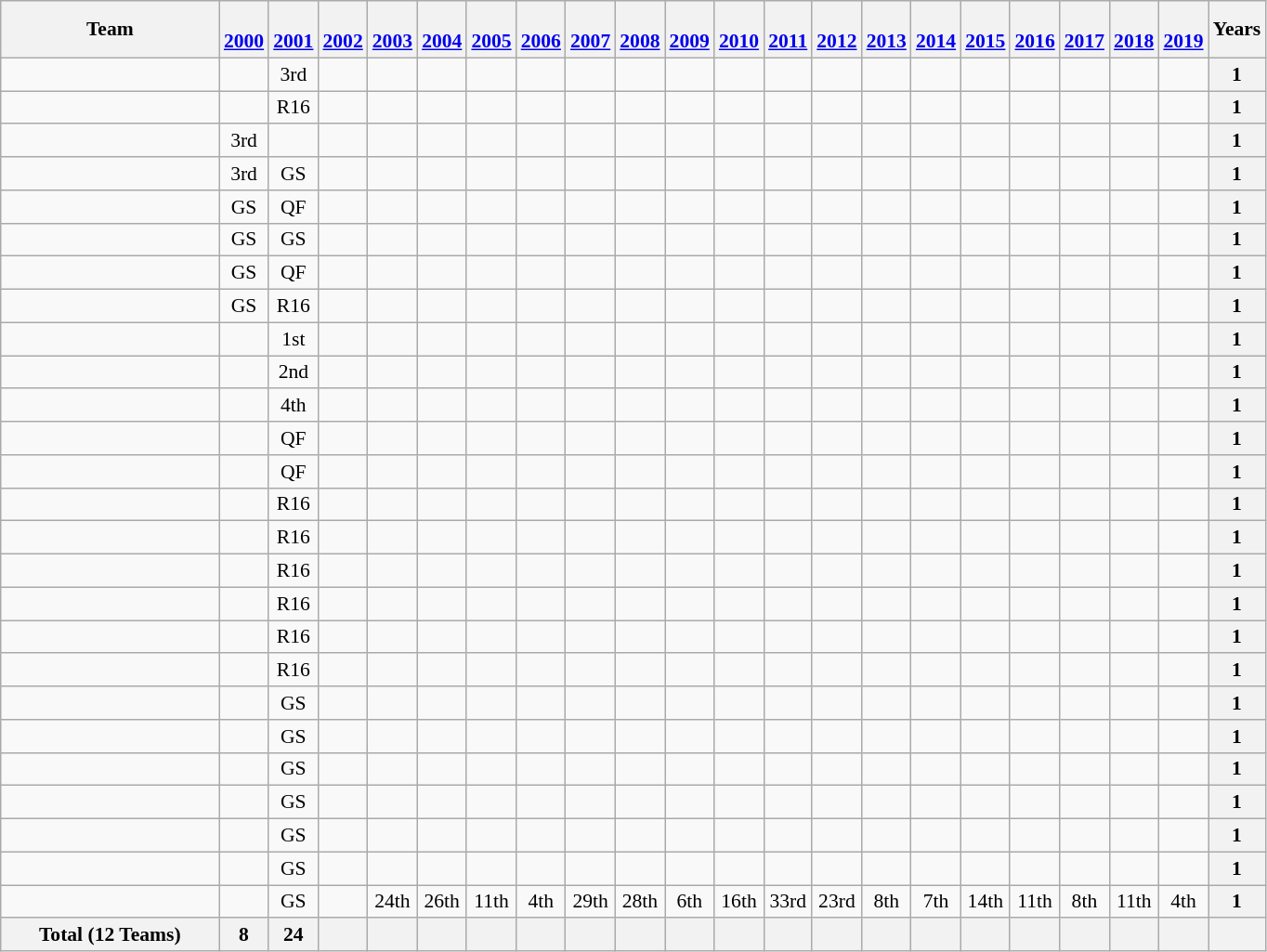<table class="wikitable" style="text-align:center; font-size:90%">
<tr>
<th width=150>Team</th>
<th><br><a href='#'>2000</a></th>
<th><br><a href='#'>2001</a></th>
<th><br><a href='#'>2002</a></th>
<th><br><a href='#'>2003</a></th>
<th><br><a href='#'>2004</a></th>
<th><br><a href='#'>2005</a></th>
<th><br><a href='#'>2006</a></th>
<th><br><a href='#'>2007</a></th>
<th><br><a href='#'>2008</a></th>
<th><br><a href='#'>2009</a></th>
<th><br><a href='#'>2010</a></th>
<th><br><a href='#'>2011</a></th>
<th><br><a href='#'>2012</a></th>
<th><br><a href='#'>2013</a></th>
<th><br><a href='#'>2014</a></th>
<th><br><a href='#'>2015</a></th>
<th><br><a href='#'>2016</a></th>
<th><br><a href='#'>2017</a></th>
<th><br><a href='#'>2018</a></th>
<th><br><a href='#'>2019</a></th>
<th>Years</th>
</tr>
<tr>
<td align=left></td>
<td></td>
<td>3rd</td>
<td></td>
<td></td>
<td></td>
<td></td>
<td></td>
<td></td>
<td></td>
<td></td>
<td></td>
<td></td>
<td></td>
<td></td>
<td></td>
<td></td>
<td></td>
<td></td>
<td></td>
<td></td>
<th>1</th>
</tr>
<tr>
<td align=left></td>
<td></td>
<td>R16</td>
<td></td>
<td></td>
<td></td>
<td></td>
<td></td>
<td></td>
<td></td>
<td></td>
<td></td>
<td></td>
<td></td>
<td></td>
<td></td>
<td></td>
<td></td>
<td></td>
<td></td>
<td></td>
<th>1</th>
</tr>
<tr>
<td align=left></td>
<td>3rd</td>
<td></td>
<td></td>
<td></td>
<td></td>
<td></td>
<td></td>
<td></td>
<td></td>
<td></td>
<td></td>
<td></td>
<td></td>
<td></td>
<td></td>
<td></td>
<td></td>
<td></td>
<td></td>
<td></td>
<th>1</th>
</tr>
<tr>
<td align=left></td>
<td>3rd</td>
<td>GS</td>
<td></td>
<td></td>
<td></td>
<td></td>
<td></td>
<td></td>
<td></td>
<td></td>
<td></td>
<td></td>
<td></td>
<td></td>
<td></td>
<td></td>
<td></td>
<td></td>
<td></td>
<td></td>
<th>1</th>
</tr>
<tr>
<td align=left></td>
<td>GS</td>
<td>QF</td>
<td></td>
<td></td>
<td></td>
<td></td>
<td></td>
<td></td>
<td></td>
<td></td>
<td></td>
<td></td>
<td></td>
<td></td>
<td></td>
<td></td>
<td></td>
<td></td>
<td></td>
<td></td>
<th>1</th>
</tr>
<tr>
<td align=left></td>
<td>GS</td>
<td>GS</td>
<td></td>
<td></td>
<td></td>
<td></td>
<td></td>
<td></td>
<td></td>
<td></td>
<td></td>
<td></td>
<td></td>
<td></td>
<td></td>
<td></td>
<td></td>
<td></td>
<td></td>
<td></td>
<th>1</th>
</tr>
<tr>
<td align=left></td>
<td>GS</td>
<td>QF</td>
<td></td>
<td></td>
<td></td>
<td></td>
<td></td>
<td></td>
<td></td>
<td></td>
<td></td>
<td></td>
<td></td>
<td></td>
<td></td>
<td></td>
<td></td>
<td></td>
<td></td>
<td></td>
<th>1</th>
</tr>
<tr>
<td align=left></td>
<td>GS</td>
<td>R16</td>
<td></td>
<td></td>
<td></td>
<td></td>
<td></td>
<td></td>
<td></td>
<td></td>
<td></td>
<td></td>
<td></td>
<td></td>
<td></td>
<td></td>
<td></td>
<td></td>
<td></td>
<td></td>
<th>1</th>
</tr>
<tr>
<td align=left></td>
<td></td>
<td>1st</td>
<td></td>
<td></td>
<td></td>
<td></td>
<td></td>
<td></td>
<td></td>
<td></td>
<td></td>
<td></td>
<td></td>
<td></td>
<td></td>
<td></td>
<td></td>
<td></td>
<td></td>
<td></td>
<th>1</th>
</tr>
<tr>
<td align=left></td>
<td></td>
<td>2nd</td>
<td></td>
<td></td>
<td></td>
<td></td>
<td></td>
<td></td>
<td></td>
<td></td>
<td></td>
<td></td>
<td></td>
<td></td>
<td></td>
<td></td>
<td></td>
<td></td>
<td></td>
<td></td>
<th>1</th>
</tr>
<tr>
<td align=left></td>
<td></td>
<td>4th</td>
<td></td>
<td></td>
<td></td>
<td></td>
<td></td>
<td></td>
<td></td>
<td></td>
<td></td>
<td></td>
<td></td>
<td></td>
<td></td>
<td></td>
<td></td>
<td></td>
<td></td>
<td></td>
<th>1</th>
</tr>
<tr>
<td align=left></td>
<td></td>
<td>QF</td>
<td></td>
<td></td>
<td></td>
<td></td>
<td></td>
<td></td>
<td></td>
<td></td>
<td></td>
<td></td>
<td></td>
<td></td>
<td></td>
<td></td>
<td></td>
<td></td>
<td></td>
<td></td>
<th>1</th>
</tr>
<tr>
<td align=left></td>
<td></td>
<td>QF</td>
<td></td>
<td></td>
<td></td>
<td></td>
<td></td>
<td></td>
<td></td>
<td></td>
<td></td>
<td></td>
<td></td>
<td></td>
<td></td>
<td></td>
<td></td>
<td></td>
<td></td>
<td></td>
<th>1</th>
</tr>
<tr>
<td align=left></td>
<td></td>
<td>R16</td>
<td></td>
<td></td>
<td></td>
<td></td>
<td></td>
<td></td>
<td></td>
<td></td>
<td></td>
<td></td>
<td></td>
<td></td>
<td></td>
<td></td>
<td></td>
<td></td>
<td></td>
<td></td>
<th>1</th>
</tr>
<tr>
<td align=left></td>
<td></td>
<td>R16</td>
<td></td>
<td></td>
<td></td>
<td></td>
<td></td>
<td></td>
<td></td>
<td></td>
<td></td>
<td></td>
<td></td>
<td></td>
<td></td>
<td></td>
<td></td>
<td></td>
<td></td>
<td></td>
<th>1</th>
</tr>
<tr>
<td align=left></td>
<td></td>
<td>R16</td>
<td></td>
<td></td>
<td></td>
<td></td>
<td></td>
<td></td>
<td></td>
<td></td>
<td></td>
<td></td>
<td></td>
<td></td>
<td></td>
<td></td>
<td></td>
<td></td>
<td></td>
<td></td>
<th>1</th>
</tr>
<tr>
<td align=left></td>
<td></td>
<td>R16</td>
<td></td>
<td></td>
<td></td>
<td></td>
<td></td>
<td></td>
<td></td>
<td></td>
<td></td>
<td></td>
<td></td>
<td></td>
<td></td>
<td></td>
<td></td>
<td></td>
<td></td>
<td></td>
<th>1</th>
</tr>
<tr>
<td align=left></td>
<td></td>
<td>R16</td>
<td></td>
<td></td>
<td></td>
<td></td>
<td></td>
<td></td>
<td></td>
<td></td>
<td></td>
<td></td>
<td></td>
<td></td>
<td></td>
<td></td>
<td></td>
<td></td>
<td></td>
<td></td>
<th>1</th>
</tr>
<tr>
<td align=left></td>
<td></td>
<td>R16</td>
<td></td>
<td></td>
<td></td>
<td></td>
<td></td>
<td></td>
<td></td>
<td></td>
<td></td>
<td></td>
<td></td>
<td></td>
<td></td>
<td></td>
<td></td>
<td></td>
<td></td>
<td></td>
<th>1</th>
</tr>
<tr>
<td align=left></td>
<td></td>
<td>GS</td>
<td></td>
<td></td>
<td></td>
<td></td>
<td></td>
<td></td>
<td></td>
<td></td>
<td></td>
<td></td>
<td></td>
<td></td>
<td></td>
<td></td>
<td></td>
<td></td>
<td></td>
<td></td>
<th>1</th>
</tr>
<tr>
<td align=left></td>
<td></td>
<td>GS</td>
<td></td>
<td></td>
<td></td>
<td></td>
<td></td>
<td></td>
<td></td>
<td></td>
<td></td>
<td></td>
<td></td>
<td></td>
<td></td>
<td></td>
<td></td>
<td></td>
<td></td>
<td></td>
<th>1</th>
</tr>
<tr>
<td align=left></td>
<td></td>
<td>GS</td>
<td></td>
<td></td>
<td></td>
<td></td>
<td></td>
<td></td>
<td></td>
<td></td>
<td></td>
<td></td>
<td></td>
<td></td>
<td></td>
<td></td>
<td></td>
<td></td>
<td></td>
<td></td>
<th>1</th>
</tr>
<tr>
<td align=left></td>
<td></td>
<td>GS</td>
<td></td>
<td></td>
<td></td>
<td></td>
<td></td>
<td></td>
<td></td>
<td></td>
<td></td>
<td></td>
<td></td>
<td></td>
<td></td>
<td></td>
<td></td>
<td></td>
<td></td>
<td></td>
<th>1</th>
</tr>
<tr>
<td align=left></td>
<td></td>
<td>GS</td>
<td></td>
<td></td>
<td></td>
<td></td>
<td></td>
<td></td>
<td></td>
<td></td>
<td></td>
<td></td>
<td></td>
<td></td>
<td></td>
<td></td>
<td></td>
<td></td>
<td></td>
<td></td>
<th>1</th>
</tr>
<tr>
<td align=left></td>
<td></td>
<td>GS</td>
<td></td>
<td></td>
<td></td>
<td></td>
<td></td>
<td></td>
<td></td>
<td></td>
<td></td>
<td></td>
<td></td>
<td></td>
<td></td>
<td></td>
<td></td>
<td></td>
<td></td>
<td></td>
<th>1</th>
</tr>
<tr>
<td align=left></td>
<td></td>
<td>GS</td>
<td></td>
<td>24th</td>
<td>26th</td>
<td>11th</td>
<td>4th</td>
<td>29th</td>
<td>28th</td>
<td>6th</td>
<td>16th</td>
<td>33rd</td>
<td>23rd</td>
<td>8th</td>
<td>7th</td>
<td>14th</td>
<td>11th</td>
<td>8th</td>
<td>11th</td>
<td>4th</td>
<th>1</th>
</tr>
<tr>
<th>Total (12 Teams)</th>
<th>8</th>
<th>24</th>
<th></th>
<th></th>
<th></th>
<th></th>
<th></th>
<th></th>
<th></th>
<th></th>
<th></th>
<th></th>
<th></th>
<th></th>
<th></th>
<th></th>
<th></th>
<th></th>
<th></th>
<th></th>
<th></th>
</tr>
</table>
